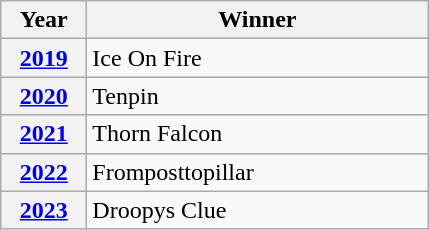<table class="wikitable">
<tr>
<th width=50>Year</th>
<th width=220>Winner</th>
</tr>
<tr>
<th><a href='#'>2019</a></th>
<td>Ice On Fire </td>
</tr>
<tr>
<th><a href='#'>2020</a></th>
<td>Tenpin</td>
</tr>
<tr>
<th><a href='#'>2021</a></th>
<td>Thorn Falcon</td>
</tr>
<tr>
<th><a href='#'>2022</a></th>
<td>Fromposttopillar</td>
</tr>
<tr>
<th><a href='#'>2023</a></th>
<td>Droopys Clue</td>
</tr>
</table>
